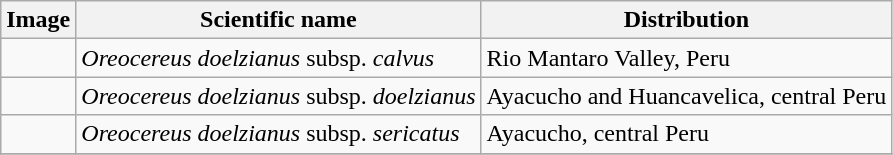<table class="wikitable">
<tr>
<th>Image</th>
<th>Scientific name</th>
<th>Distribution</th>
</tr>
<tr>
<td></td>
<td><em>Oreocereus doelzianus</em> subsp. <em>calvus</em> </td>
<td>Rio Mantaro Valley, Peru</td>
</tr>
<tr>
<td></td>
<td><em>Oreocereus doelzianus</em> subsp. <em>doelzianus</em></td>
<td>Ayacucho and Huancavelica, central Peru</td>
</tr>
<tr>
<td></td>
<td><em>Oreocereus doelzianus</em> subsp. <em>sericatus</em> </td>
<td>Ayacucho, central Peru</td>
</tr>
<tr>
</tr>
</table>
